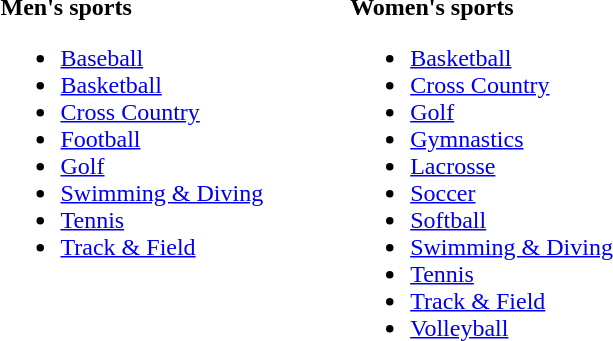<table>
<tr>
<td valign="top"><br><strong>Men's sports</strong><ul><li><a href='#'>Baseball</a></li><li><a href='#'>Basketball</a></li><li><a href='#'>Cross Country</a></li><li><a href='#'>Football</a></li><li><a href='#'>Golf</a></li><li><a href='#'>Swimming & Diving</a></li><li><a href='#'>Tennis</a></li><li><a href='#'>Track & Field</a></li></ul></td>
<td width="50"></td>
<td valign="top"><br><strong>Women's sports</strong><ul><li><a href='#'>Basketball</a></li><li><a href='#'>Cross Country</a></li><li><a href='#'>Golf</a></li><li><a href='#'>Gymnastics</a></li><li><a href='#'>Lacrosse</a></li><li><a href='#'>Soccer</a></li><li><a href='#'>Softball</a></li><li><a href='#'>Swimming & Diving</a></li><li><a href='#'>Tennis</a></li><li><a href='#'>Track & Field</a></li><li><a href='#'>Volleyball</a></li></ul></td>
</tr>
</table>
